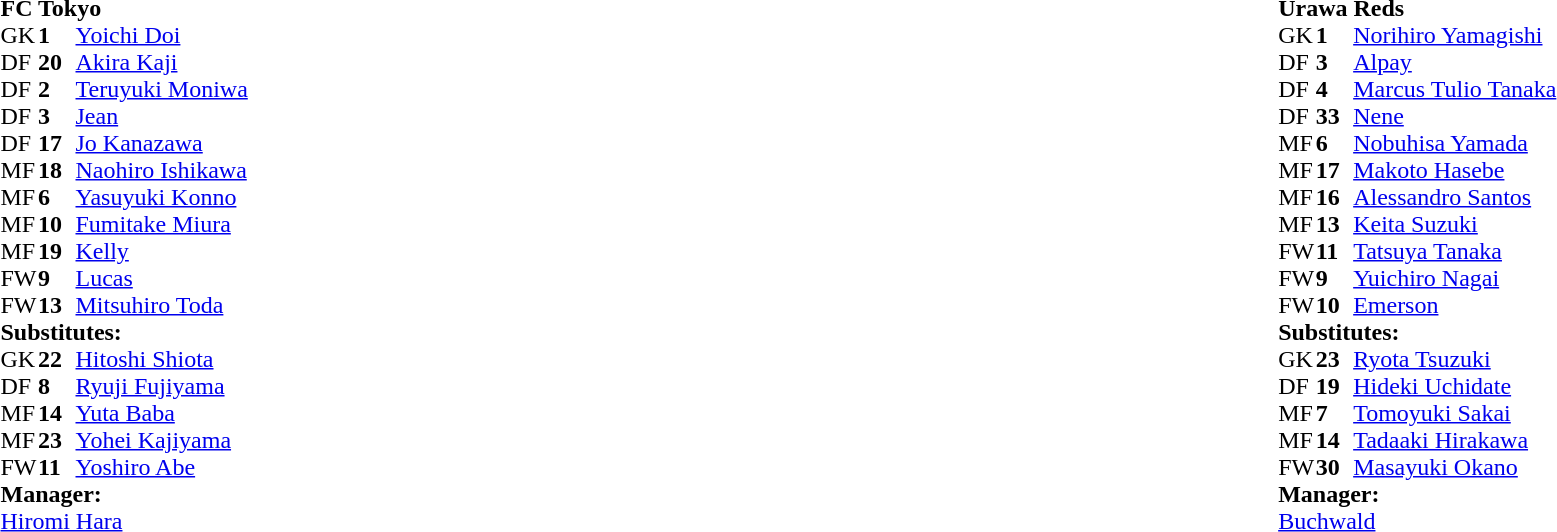<table width="100%">
<tr>
<td valign="top" width="50%"><br><table style="font-size: 100%" cellspacing="0" cellpadding="0">
<tr>
<td colspan="4"><strong>FC Tokyo</strong></td>
</tr>
<tr>
<th width="25"></th>
<th width="25"></th>
</tr>
<tr>
<td>GK</td>
<td><strong>1</strong></td>
<td> <a href='#'>Yoichi Doi</a></td>
</tr>
<tr>
<td>DF</td>
<td><strong>20</strong></td>
<td> <a href='#'>Akira Kaji</a></td>
</tr>
<tr>
<td>DF</td>
<td><strong>2</strong></td>
<td> <a href='#'>Teruyuki Moniwa</a></td>
</tr>
<tr>
<td>DF</td>
<td><strong>3</strong></td>
<td> <a href='#'>Jean</a></td>
</tr>
<tr>
<td>DF</td>
<td><strong>17</strong></td>
<td> <a href='#'>Jo Kanazawa</a></td>
</tr>
<tr>
<td>MF</td>
<td><strong>18</strong></td>
<td> <a href='#'>Naohiro Ishikawa</a></td>
</tr>
<tr>
<td>MF</td>
<td><strong>6</strong></td>
<td> <a href='#'>Yasuyuki Konno</a></td>
</tr>
<tr>
<td>MF</td>
<td><strong>10</strong></td>
<td> <a href='#'>Fumitake Miura</a></td>
<td></td>
</tr>
<tr>
<td>MF</td>
<td><strong>19</strong></td>
<td> <a href='#'>Kelly</a></td>
<td></td>
</tr>
<tr>
<td>FW</td>
<td><strong>9</strong></td>
<td> <a href='#'>Lucas</a></td>
</tr>
<tr>
<td>FW</td>
<td><strong>13</strong></td>
<td> <a href='#'>Mitsuhiro Toda</a></td>
<td></td>
</tr>
<tr>
<td colspan="4"><strong>Substitutes:</strong></td>
</tr>
<tr>
<td>GK</td>
<td><strong>22</strong></td>
<td> <a href='#'>Hitoshi Shiota</a></td>
</tr>
<tr>
<td>DF</td>
<td><strong>8</strong></td>
<td> <a href='#'>Ryuji Fujiyama</a></td>
<td></td>
</tr>
<tr>
<td>MF</td>
<td><strong>14</strong></td>
<td> <a href='#'>Yuta Baba</a></td>
<td></td>
</tr>
<tr>
<td>MF</td>
<td><strong>23</strong></td>
<td> <a href='#'>Yohei Kajiyama</a></td>
<td></td>
</tr>
<tr>
<td>FW</td>
<td><strong>11</strong></td>
<td> <a href='#'>Yoshiro Abe</a></td>
</tr>
<tr>
<td colspan="4"><strong>Manager:</strong></td>
</tr>
<tr>
<td colspan="3"> <a href='#'>Hiromi Hara</a></td>
</tr>
</table>
</td>
<td valign="top" width="50%"><br><table style="font-size: 100%" cellspacing="0" cellpadding="0" align="center">
<tr>
<td colspan="4"><strong>Urawa Reds</strong></td>
</tr>
<tr>
<th width="25"></th>
<th width="25"></th>
</tr>
<tr>
<td>GK</td>
<td><strong>1</strong></td>
<td> <a href='#'>Norihiro Yamagishi</a></td>
</tr>
<tr>
<td>DF</td>
<td><strong>3</strong></td>
<td> <a href='#'>Alpay</a></td>
</tr>
<tr>
<td>DF</td>
<td><strong>4</strong></td>
<td> <a href='#'>Marcus Tulio Tanaka</a></td>
</tr>
<tr>
<td>DF</td>
<td><strong>33</strong></td>
<td> <a href='#'>Nene</a></td>
</tr>
<tr>
<td>MF</td>
<td><strong>6</strong></td>
<td> <a href='#'>Nobuhisa Yamada</a></td>
</tr>
<tr>
<td>MF</td>
<td><strong>17</strong></td>
<td> <a href='#'>Makoto Hasebe</a></td>
</tr>
<tr>
<td>MF</td>
<td><strong>16</strong></td>
<td> <a href='#'>Alessandro Santos</a></td>
<td></td>
</tr>
<tr>
<td>MF</td>
<td><strong>13</strong></td>
<td> <a href='#'>Keita Suzuki</a></td>
</tr>
<tr>
<td>FW</td>
<td><strong>11</strong></td>
<td> <a href='#'>Tatsuya Tanaka</a></td>
</tr>
<tr>
<td>FW</td>
<td><strong>9</strong></td>
<td> <a href='#'>Yuichiro Nagai</a></td>
<td></td>
</tr>
<tr>
<td>FW</td>
<td><strong>10</strong></td>
<td> <a href='#'>Emerson</a></td>
</tr>
<tr>
<td colspan="4"><strong>Substitutes:</strong></td>
</tr>
<tr>
<td>GK</td>
<td><strong>23</strong></td>
<td> <a href='#'>Ryota Tsuzuki</a></td>
</tr>
<tr>
<td>DF</td>
<td><strong>19</strong></td>
<td> <a href='#'>Hideki Uchidate</a></td>
</tr>
<tr>
<td>MF</td>
<td><strong>7</strong></td>
<td> <a href='#'>Tomoyuki Sakai</a></td>
</tr>
<tr>
<td>MF</td>
<td><strong>14</strong></td>
<td> <a href='#'>Tadaaki Hirakawa</a></td>
<td></td>
</tr>
<tr>
<td>FW</td>
<td><strong>30</strong></td>
<td> <a href='#'>Masayuki Okano</a></td>
<td></td>
</tr>
<tr>
<td colspan="4"><strong>Manager:</strong></td>
</tr>
<tr>
<td colspan="3"> <a href='#'>Buchwald</a></td>
</tr>
</table>
</td>
</tr>
</table>
